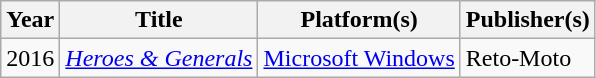<table class="wikitable sortable">
<tr>
<th>Year</th>
<th>Title</th>
<th>Platform(s)</th>
<th>Publisher(s)</th>
</tr>
<tr>
<td>2016</td>
<td><em><a href='#'>Heroes & Generals</a></em></td>
<td><a href='#'>Microsoft Windows</a></td>
<td>Reto-Moto</td>
</tr>
</table>
